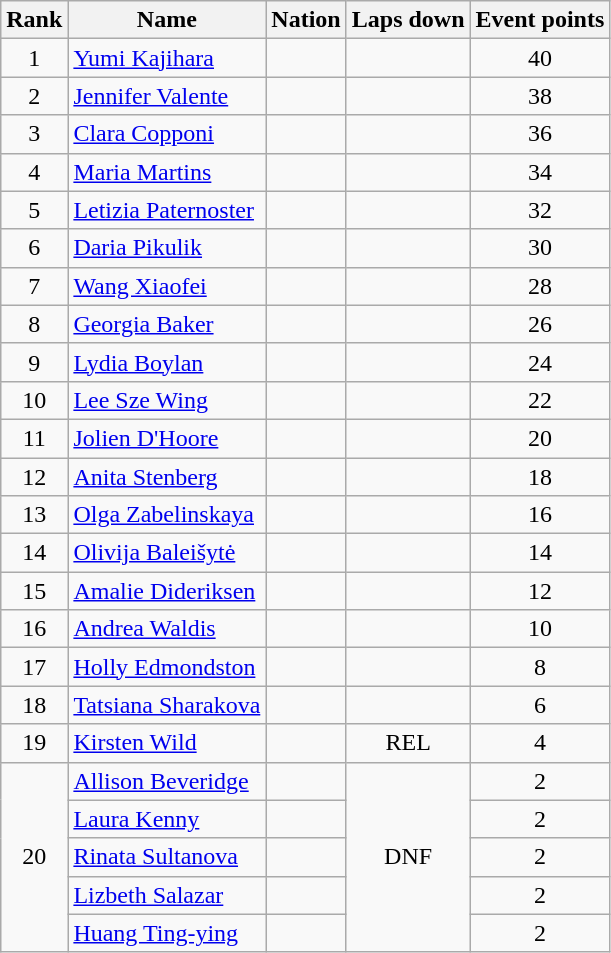<table class="wikitable sortable" style="text-align:center">
<tr>
<th>Rank</th>
<th>Name</th>
<th>Nation</th>
<th>Laps down</th>
<th>Event points</th>
</tr>
<tr>
<td>1</td>
<td align=left><a href='#'>Yumi Kajihara</a></td>
<td align=left></td>
<td></td>
<td>40</td>
</tr>
<tr>
<td>2</td>
<td align=left><a href='#'>Jennifer Valente</a></td>
<td align=left></td>
<td></td>
<td>38</td>
</tr>
<tr>
<td>3</td>
<td align=left><a href='#'>Clara Copponi</a></td>
<td align=left></td>
<td></td>
<td>36</td>
</tr>
<tr>
<td>4</td>
<td align=left><a href='#'>Maria Martins</a></td>
<td align=left></td>
<td></td>
<td>34</td>
</tr>
<tr>
<td>5</td>
<td align=left><a href='#'>Letizia Paternoster</a></td>
<td align=left></td>
<td></td>
<td>32</td>
</tr>
<tr>
<td>6</td>
<td align=left><a href='#'>Daria Pikulik</a></td>
<td align=left></td>
<td></td>
<td>30</td>
</tr>
<tr>
<td>7</td>
<td align=left><a href='#'>Wang Xiaofei</a></td>
<td align=left></td>
<td></td>
<td>28</td>
</tr>
<tr>
<td>8</td>
<td align=left><a href='#'>Georgia Baker</a></td>
<td align=left></td>
<td></td>
<td>26</td>
</tr>
<tr>
<td>9</td>
<td align=left><a href='#'>Lydia Boylan</a></td>
<td align=left></td>
<td></td>
<td>24</td>
</tr>
<tr>
<td>10</td>
<td align=left><a href='#'>Lee Sze Wing</a></td>
<td align=left></td>
<td></td>
<td>22</td>
</tr>
<tr>
<td>11</td>
<td align=left><a href='#'>Jolien D'Hoore</a></td>
<td align=left></td>
<td></td>
<td>20</td>
</tr>
<tr>
<td>12</td>
<td align=left><a href='#'>Anita Stenberg</a></td>
<td align=left></td>
<td></td>
<td>18</td>
</tr>
<tr>
<td>13</td>
<td align=left><a href='#'>Olga Zabelinskaya</a></td>
<td align=left></td>
<td></td>
<td>16</td>
</tr>
<tr>
<td>14</td>
<td align=left><a href='#'>Olivija Baleišytė</a></td>
<td align=left></td>
<td></td>
<td>14</td>
</tr>
<tr>
<td>15</td>
<td align=left><a href='#'>Amalie Dideriksen</a></td>
<td align=left></td>
<td></td>
<td>12</td>
</tr>
<tr>
<td>16</td>
<td align=left><a href='#'>Andrea Waldis</a></td>
<td align=left></td>
<td></td>
<td>10</td>
</tr>
<tr>
<td>17</td>
<td align=left><a href='#'>Holly Edmondston</a></td>
<td align=left></td>
<td></td>
<td>8</td>
</tr>
<tr>
<td>18</td>
<td align=left><a href='#'>Tatsiana Sharakova</a></td>
<td align=left></td>
<td></td>
<td>6</td>
</tr>
<tr>
<td>19</td>
<td align=left><a href='#'>Kirsten Wild</a></td>
<td align=left></td>
<td>REL</td>
<td>4</td>
</tr>
<tr>
<td rowspan=5>20</td>
<td align=left><a href='#'>Allison Beveridge</a></td>
<td align=left></td>
<td rowspan=5>DNF</td>
<td>2</td>
</tr>
<tr>
<td align=left><a href='#'>Laura Kenny</a></td>
<td align=left></td>
<td>2</td>
</tr>
<tr>
<td align=left><a href='#'>Rinata Sultanova</a></td>
<td align=left></td>
<td>2</td>
</tr>
<tr>
<td align=left><a href='#'>Lizbeth Salazar</a></td>
<td align=left></td>
<td>2</td>
</tr>
<tr>
<td align=left><a href='#'>Huang Ting-ying</a></td>
<td align=left></td>
<td>2</td>
</tr>
</table>
